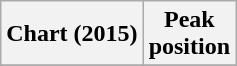<table class="wikitable sortable plainrowheaders" style="text-align:center">
<tr>
<th scope="col">Chart (2015)</th>
<th scope="col">Peak<br>position</th>
</tr>
<tr>
</tr>
</table>
